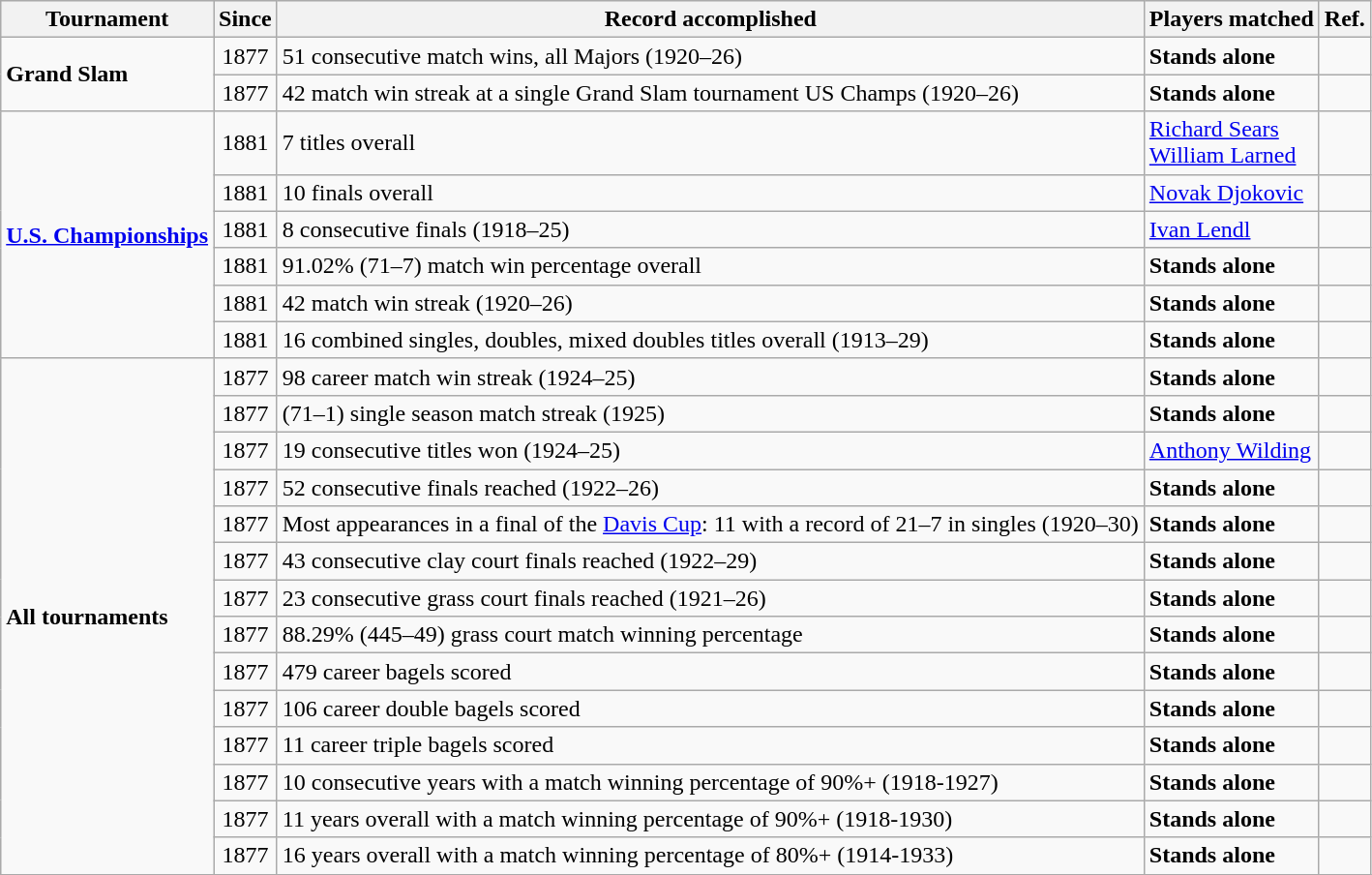<table class="wikitable">
<tr style="background:#efefef;">
<th>Tournament</th>
<th>Since</th>
<th>Record accomplished</th>
<th>Players matched</th>
<th>Ref.</th>
</tr>
<tr>
<td rowspan="2"><strong>Grand Slam</strong></td>
<td align=center>1877</td>
<td>51 consecutive match wins, all Majors (1920–26)</td>
<td><strong>Stands alone </strong></td>
<td></td>
</tr>
<tr>
<td align=center>1877</td>
<td>42 match win streak at a single Grand Slam tournament US Champs (1920–26)</td>
<td><strong>Stands alone </strong></td>
<td></td>
</tr>
<tr>
<td rowspan="6"><strong><a href='#'>U.S. Championships</a></strong></td>
<td align=center>1881</td>
<td>7 titles overall</td>
<td><a href='#'>Richard Sears</a><br><a href='#'>William Larned</a></td>
<td></td>
</tr>
<tr>
<td align=center>1881</td>
<td>10 finals overall</td>
<td><a href='#'>Novak Djokovic</a></td>
<td></td>
</tr>
<tr>
<td align=center>1881</td>
<td>8 consecutive finals (1918–25)</td>
<td><a href='#'>Ivan Lendl</a></td>
<td></td>
</tr>
<tr>
<td align=center>1881</td>
<td>91.02% (71–7) match win percentage overall</td>
<td><strong>Stands alone </strong></td>
<td></td>
</tr>
<tr>
<td align=center>1881</td>
<td>42 match win streak (1920–26)</td>
<td><strong>Stands alone</strong></td>
<td></td>
</tr>
<tr>
<td align=center>1881</td>
<td>16 combined singles, doubles, mixed doubles titles overall (1913–29)</td>
<td><strong>Stands alone </strong></td>
<td></td>
</tr>
<tr>
<td rowspan="14"><strong>All tournaments</strong></td>
<td align=center>1877</td>
<td>98 career match win streak (1924–25)</td>
<td><strong>Stands alone </strong></td>
<td></td>
</tr>
<tr>
<td align="center">1877</td>
<td>(71–1) single season match streak (1925)</td>
<td><strong>Stands alone</strong></td>
<td></td>
</tr>
<tr>
<td align=center>1877</td>
<td>19 consecutive titles won (1924–25)</td>
<td><a href='#'>Anthony Wilding</a></td>
<td></td>
</tr>
<tr>
<td align=center>1877</td>
<td>52 consecutive finals reached (1922–26)</td>
<td><strong>Stands alone</strong></td>
<td></td>
</tr>
<tr>
<td align=center>1877</td>
<td>Most appearances in a final of the <a href='#'>Davis Cup</a>: 11 with a record of 21–7 in singles (1920–30)</td>
<td><strong>Stands alone</strong></td>
<td></td>
</tr>
<tr>
<td align=center>1877</td>
<td>43 consecutive clay court finals reached (1922–29)</td>
<td><strong>Stands alone</strong></td>
<td></td>
</tr>
<tr>
<td align=center>1877</td>
<td>23 consecutive grass court finals reached (1921–26)</td>
<td><strong>Stands alone</strong></td>
<td></td>
</tr>
<tr>
<td align=center>1877</td>
<td>88.29% (445–49) grass court match winning percentage</td>
<td><strong>Stands alone</strong></td>
<td></td>
</tr>
<tr>
<td align=center>1877</td>
<td>479 career bagels scored</td>
<td><strong>Stands alone</strong></td>
<td></td>
</tr>
<tr>
<td align=center>1877</td>
<td>106 career double bagels scored</td>
<td><strong>Stands alone</strong></td>
<td></td>
</tr>
<tr>
<td align=center>1877</td>
<td>11 career triple bagels scored</td>
<td><strong>Stands alone</strong></td>
<td></td>
</tr>
<tr>
<td align=center>1877</td>
<td>10 consecutive years with a match winning percentage of 90%+ (1918-1927)</td>
<td><strong>Stands alone</strong></td>
<td></td>
</tr>
<tr>
<td align=center>1877</td>
<td>11 years overall with a match winning percentage of 90%+ (1918-1930)</td>
<td><strong>Stands alone</strong></td>
<td></td>
</tr>
<tr>
<td align=center>1877</td>
<td>16 years overall with a match winning percentage of 80%+ (1914-1933)</td>
<td><strong>Stands alone</strong></td>
<td></td>
</tr>
<tr>
</tr>
</table>
